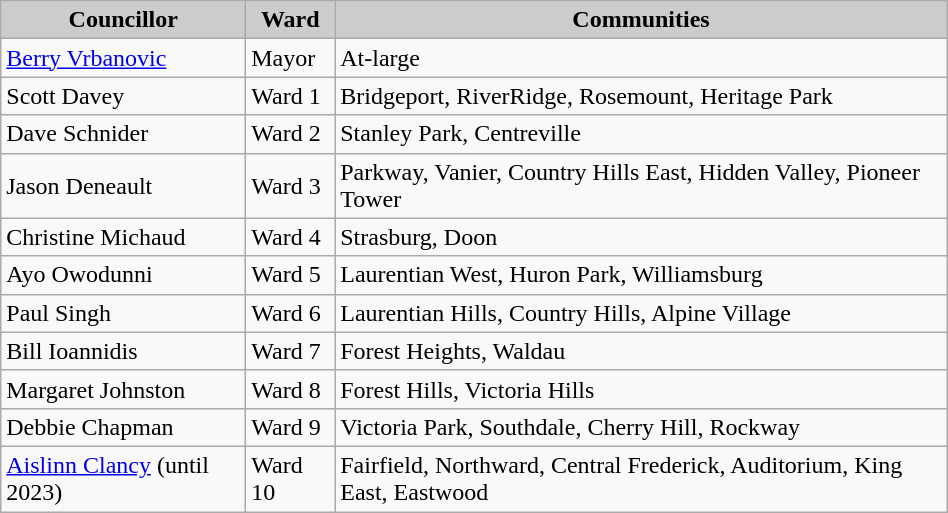<table class="wikitable" width=50%>
<tr>
<th style="background:#cccccc;"><strong>Councillor</strong></th>
<th style="background:#cccccc;"><strong>Ward</strong></th>
<th style="background:#cccccc;"><strong>Communities</strong></th>
</tr>
<tr>
<td><a href='#'>Berry Vrbanovic</a></td>
<td>Mayor</td>
<td>At-large</td>
</tr>
<tr>
<td>Scott Davey</td>
<td>Ward 1</td>
<td>Bridgeport, RiverRidge, Rosemount, Heritage Park</td>
</tr>
<tr>
<td>Dave Schnider</td>
<td>Ward 2</td>
<td>Stanley Park, Centreville</td>
</tr>
<tr>
<td>Jason Deneault</td>
<td>Ward 3</td>
<td>Parkway, Vanier, Country Hills East, Hidden Valley, Pioneer Tower</td>
</tr>
<tr>
<td>Christine Michaud</td>
<td>Ward 4</td>
<td>Strasburg, Doon</td>
</tr>
<tr>
<td>Ayo Owodunni</td>
<td>Ward 5</td>
<td>Laurentian West, Huron Park, Williamsburg</td>
</tr>
<tr>
<td>Paul Singh</td>
<td>Ward 6</td>
<td>Laurentian Hills, Country Hills, Alpine Village</td>
</tr>
<tr>
<td>Bill Ioannidis</td>
<td>Ward 7</td>
<td>Forest Heights, Waldau</td>
</tr>
<tr>
<td>Margaret Johnston</td>
<td>Ward 8</td>
<td>Forest Hills, Victoria Hills</td>
</tr>
<tr>
<td>Debbie Chapman</td>
<td>Ward 9</td>
<td>Victoria Park, Southdale, Cherry Hill, Rockway</td>
</tr>
<tr>
<td><a href='#'>Aislinn Clancy</a> (until 2023)</td>
<td>Ward 10</td>
<td>Fairfield, Northward, Central Frederick, Auditorium, King East, Eastwood</td>
</tr>
</table>
